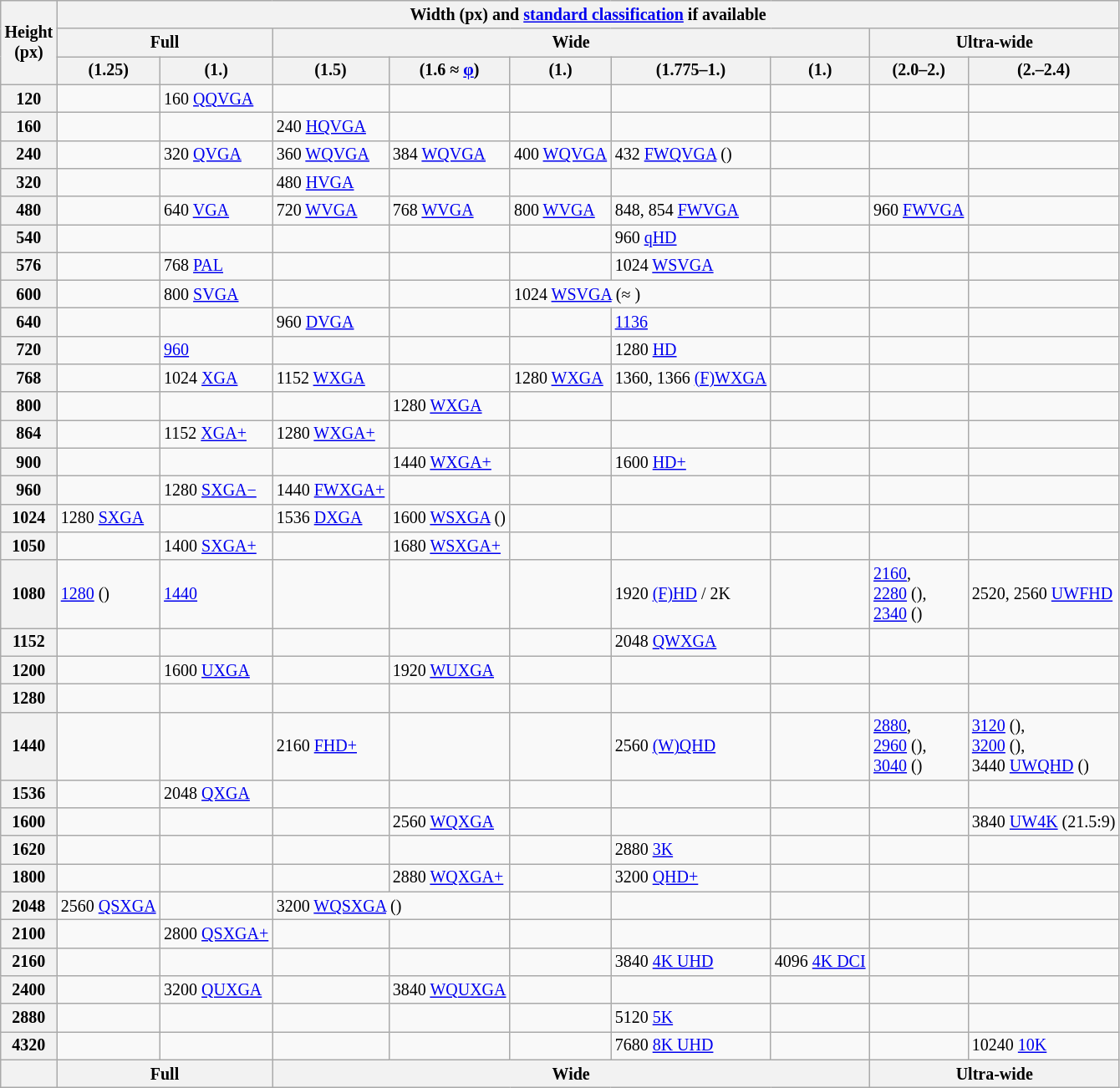<table class="wikitable" style="font-size: smaller;">
<tr>
<th rowspan="3" scope="col" title="vertical, lower number of pixels">Height <br>(px)</th>
<th colspan="10" scope="colgroup">Width (px) and <a href='#'>standard classification</a> if available</th>
</tr>
<tr>
<th colspan="2">Full</th>
<th colspan="5">Wide</th>
<th colspan="2">Ultra-wide</th>
</tr>
<tr>
<th> (1.25)</th>
<th>  (1.)</th>
<th> (1.5)</th>
<th> (1.6 ≈ <a href='#'>φ</a>)</th>
<th> (1.)</th>
<th> (1.775–1.)</th>
<th> (1.)</th>
<th> (2.0–2.)</th>
<th> (2.–2.4)</th>
</tr>
<tr>
<th>120</th>
<td></td>
<td>160 <a href='#'>QQVGA</a></td>
<td></td>
<td></td>
<td></td>
<td></td>
<td></td>
<td></td>
<td></td>
</tr>
<tr style="display:none">
<th>144</th>
<td></td>
<td>192 </td>
<td></td>
<td></td>
<td></td>
<td></td>
<td></td>
<td></td>
<td></td>
</tr>
<tr>
<th>160</th>
<td></td>
<td></td>
<td>240 <a href='#'>HQVGA</a></td>
<td></td>
<td></td>
<td></td>
<td></td>
<td></td>
<td></td>
</tr>
<tr>
<th>240</th>
<td></td>
<td>320 <a href='#'>QVGA</a></td>
<td>360 <a href='#'>WQVGA</a></td>
<td>384 <a href='#'>WQVGA</a></td>
<td>400 <a href='#'>WQVGA</a></td>
<td>432 <a href='#'>FWQVGA</a> ()</td>
<td></td>
<td></td>
<td></td>
</tr>
<tr>
<th>320</th>
<td></td>
<td></td>
<td>480 <a href='#'>HVGA</a></td>
<td></td>
<td></td>
<td></td>
<td></td>
<td></td>
<td></td>
</tr>
<tr>
<th>480</th>
<td></td>
<td>640 <a href='#'>VGA</a></td>
<td>720 <a href='#'>WVGA</a></td>
<td>768 <a href='#'>WVGA</a></td>
<td>800 <a href='#'>WVGA</a></td>
<td>848, 854 <a href='#'>FWVGA</a></td>
<td></td>
<td>960 <a href='#'>FWVGA</a></td>
<td></td>
</tr>
<tr>
<th title="sometimes actually 544 lines for technical reasons">540</th>
<td></td>
<td></td>
<td></td>
<td></td>
<td></td>
<td>960 <a href='#'>qHD</a></td>
<td></td>
<td></td>
<td></td>
</tr>
<tr>
<th>576</th>
<td></td>
<td>768 <a href='#'>PAL</a></td>
<td></td>
<td></td>
<td></td>
<td>1024 <a href='#'>WSVGA</a></td>
<td></td>
<td></td>
<td></td>
</tr>
<tr>
<th>600</th>
<td></td>
<td>800 <a href='#'>SVGA</a></td>
<td></td>
<td></td>
<td colspan=2>1024 <a href='#'>WSVGA</a> (≈ )</td>
<td></td>
<td></td>
<td></td>
</tr>
<tr>
<th>640</th>
<td></td>
<td></td>
<td>960 <a href='#'>DVGA</a></td>
<td></td>
<td></td>
<td title="possibly WDVGA"><a href='#'>1136</a></td>
<td></td>
<td></td>
<td></td>
</tr>
<tr>
<th>720</th>
<td></td>
<td><a href='#'>960</a></td>
<td></td>
<td></td>
<td></td>
<td>1280 <a href='#'>HD</a></td>
<td></td>
<td></td>
<td></td>
</tr>
<tr>
<th>768</th>
<td></td>
<td>1024 <a href='#'>XGA</a></td>
<td>1152 <a href='#'>WXGA</a></td>
<td></td>
<td>1280 <a href='#'>WXGA</a></td>
<td>1360, 1366 <a href='#'>(F)WXGA</a></td>
<td></td>
<td></td>
<td></td>
</tr>
<tr>
<th>800</th>
<td></td>
<td></td>
<td></td>
<td>1280 <a href='#'>WXGA</a></td>
<td></td>
<td></td>
<td></td>
<td></td>
<td></td>
</tr>
<tr>
<th>864</th>
<td></td>
<td>1152 <a href='#'>XGA+</a></td>
<td title="1280×854">1280 <a href='#'>WXGA+</a></td>
<td></td>
<td></td>
<td></td>
<td></td>
<td></td>
<td></td>
</tr>
<tr>
<th>900</th>
<td></td>
<td></td>
<td></td>
<td>1440 <a href='#'>WXGA+</a></td>
<td></td>
<td>1600 <a href='#'>HD+</a></td>
<td></td>
<td></td>
<td></td>
</tr>
<tr>
<th>960</th>
<td></td>
<td>1280 <a href='#'>SXGA−</a></td>
<td>1440 <a href='#'>FWXGA+</a></td>
<td></td>
<td></td>
<td></td>
<td></td>
<td></td>
<td></td>
</tr>
<tr>
<th>1024</th>
<td>1280 <a href='#'>SXGA</a></td>
<td></td>
<td>1536 <a href='#'>DXGA</a></td>
<td>1600 <a href='#'>WSXGA</a> ()</td>
<td></td>
<td></td>
<td></td>
<td></td>
<td></td>
</tr>
<tr>
<th>1050</th>
<td></td>
<td>1400 <a href='#'>SXGA+</a></td>
<td></td>
<td>1680 <a href='#'>WSXGA+</a></td>
<td></td>
<td></td>
<td></td>
<td></td>
<td></td>
</tr>
<tr>
<th>1080</th>
<td><a href='#'>1280</a> ()</td>
<td><a href='#'>1440</a></td>
<td></td>
<td></td>
<td></td>
<td>1920 <a href='#'>(F)HD</a> / 2K</td>
<td></td>
<td><a href='#'>2160</a>, <br><a href='#'>2280</a> (), <br><a href='#'>2340</a> ()</td>
<td>2520, 2560 <a href='#'>UWFHD</a></td>
</tr>
<tr>
<th>1152</th>
<td></td>
<td></td>
<td></td>
<td></td>
<td></td>
<td>2048 <a href='#'>QWXGA</a></td>
<td></td>
<td></td>
<td></td>
</tr>
<tr>
<th>1200</th>
<td></td>
<td>1600 <a href='#'>UXGA</a></td>
<td></td>
<td>1920 <a href='#'>WUXGA</a></td>
<td></td>
<td></td>
<td></td>
<td></td>
<td></td>
</tr>
<tr>
<th>1280</th>
<td></td>
<td></td>
<td></td>
<td></td>
<td></td>
<td></td>
<td></td>
<td></td>
<td></td>
</tr>
<tr>
<th>1440</th>
<td></td>
<td></td>
<td>2160 <a href='#'>FHD+</a></td>
<td></td>
<td></td>
<td>2560  <a href='#'>(W)QHD</a></td>
<td></td>
<td><a href='#'>2880</a>, <br><a href='#'>2960</a> (), <br><a href='#'>3040</a> ()</td>
<td><a href='#'>3120</a> (), <br><a href='#'>3200</a> (), <br>3440 <a href='#'>UWQHD</a> ()</td>
</tr>
<tr>
<th>1536</th>
<td></td>
<td>2048 <a href='#'>QXGA</a></td>
<td></td>
<td></td>
<td></td>
<td></td>
<td></td>
<td></td>
<td></td>
</tr>
<tr>
<th>1600</th>
<td></td>
<td></td>
<td></td>
<td>2560 <a href='#'>WQXGA</a></td>
<td></td>
<td></td>
<td></td>
<td></td>
<td>3840 <a href='#'>UW4K</a> (21.5:9)</td>
</tr>
<tr>
<th>1620</th>
<td></td>
<td></td>
<td></td>
<td></td>
<td></td>
<td>2880 <a href='#'>3K</a></td>
<td></td>
<td></td>
<td></td>
</tr>
<tr>
<th>1800</th>
<td></td>
<td></td>
<td></td>
<td>2880 <a href='#'>WQXGA+</a></td>
<td></td>
<td>3200 <a href='#'>QHD+</a></td>
<td></td>
<td></td>
<td></td>
</tr>
<tr style="display:none">
<th>1920</th>
<td></td>
<td></td>
<td></td>
<td> </td>
<td></td>
<td></td>
<td></td>
<td></td>
<td></td>
</tr>
<tr>
<th>2048</th>
<td>2560 <a href='#'>QSXGA</a></td>
<td></td>
<td colspan="2">3200 <a href='#'>WQSXGA</a> ()</td>
<td></td>
<td></td>
<td></td>
<td></td>
<td></td>
</tr>
<tr>
<th>2100</th>
<td></td>
<td>2800 <a href='#'>QSXGA+</a></td>
<td></td>
<td></td>
<td></td>
<td></td>
<td></td>
<td></td>
<td></td>
</tr>
<tr>
<th>2160</th>
<td></td>
<td></td>
<td></td>
<td> </td>
<td></td>
<td>3840 <a href='#'>4K UHD</a></td>
<td>4096 <a href='#'>4K DCI</a></td>
<td></td>
<td></td>
</tr>
<tr>
<th>2400</th>
<td></td>
<td>3200 <a href='#'>QUXGA</a></td>
<td></td>
<td>3840 <a href='#'>WQUXGA</a> </td>
<td></td>
<td></td>
<td></td>
<td></td>
<td></td>
</tr>
<tr style="display:none">
<th>2560</th>
<td></td>
<td></td>
<td></td>
<td></td>
<td></td>
<td></td>
<td></td>
<td></td>
<td></td>
</tr>
<tr>
<th>2880</th>
<td></td>
<td></td>
<td></td>
<td></td>
<td></td>
<td>5120 <a href='#'>5K</a></td>
<td></td>
<td></td>
<td></td>
</tr>
<tr style="display:none">
<th>3072</th>
<td></td>
<td></td>
<td></td>
<td></td>
<td></td>
<td></td>
<td></td>
<td></td>
<td></td>
</tr>
<tr style="display:none">
<th>3456</th>
<td></td>
<td></td>
<td></td>
<td></td>
<td></td>
<td> </td>
<td></td>
<td></td>
<td></td>
</tr>
<tr>
<th>4320</th>
<td></td>
<td></td>
<td></td>
<td></td>
<td></td>
<td>7680 <a href='#'>8K UHD</a></td>
<td></td>
<td></td>
<td>10240 <a href='#'>10K</a></td>
</tr>
<tr>
<th></th>
<th colspan=2>Full</th>
<th colspan=5>Wide</th>
<th colspan="2">Ultra-wide</th>
</tr>
</table>
